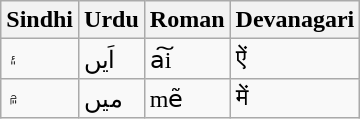<table class="wikitable">
<tr>
<th>Sindhi</th>
<th>Urdu</th>
<th>Roman</th>
<th>Devanagari</th>
</tr>
<tr>
<td>۽</td>
<td>اَیں</td>
<td>a͠i</td>
<td>ऐं</td>
</tr>
<tr>
<td>۾</td>
<td>میں</td>
<td>mẽ</td>
<td>में</td>
</tr>
</table>
